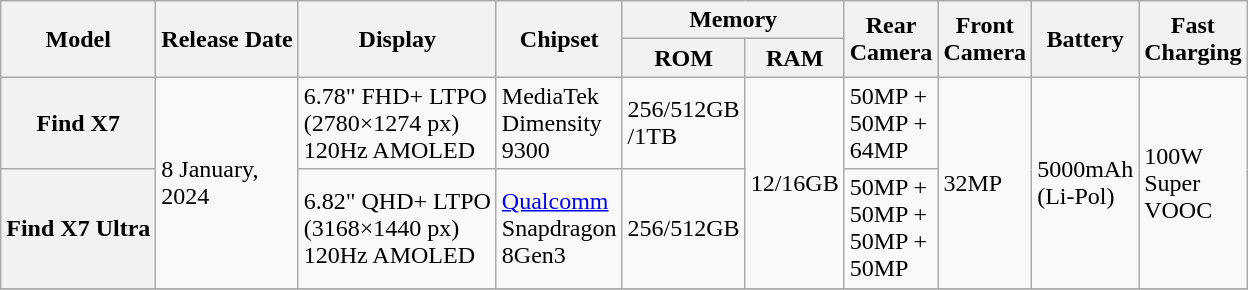<table class="wikitable sortable">
<tr>
<th rowspan="2">Model</th>
<th rowspan="2">Release Date</th>
<th rowspan="2">Display</th>
<th rowspan="2">Chipset</th>
<th colspan="2">Memory</th>
<th rowspan="2">Rear <br>Camera</th>
<th rowspan="2">Front <br>Camera</th>
<th rowspan="2">Battery</th>
<th rowspan="2">Fast <br>Charging</th>
</tr>
<tr>
<th>ROM</th>
<th>RAM</th>
</tr>
<tr>
<th>Find X7</th>
<td rowspan="2">8 January, <br>2024</td>
<td>6.78" FHD+ LTPO <br>(2780×1274 px) <br>120Hz AMOLED</td>
<td>MediaTek <br>Dimensity <br>9300</td>
<td>256/512GB<br>/1TB</td>
<td rowspan="2">12/16GB</td>
<td>50MP + <br>50MP + <br>64MP</td>
<td rowspan="2">32MP</td>
<td rowspan="2">5000mAh<br>(Li-Pol)</td>
<td rowspan="2">100W<br>Super<br>VOOC</td>
</tr>
<tr>
<th>Find X7 Ultra</th>
<td>6.82" QHD+ LTPO <br>(3168×1440 px) <br>120Hz AMOLED</td>
<td><a href='#'>Qualcomm</a> <br>Snapdragon <br>8Gen3</td>
<td>256/512GB</td>
<td>50MP + <br>50MP + <br>50MP + <br>50MP</td>
</tr>
<tr>
</tr>
</table>
